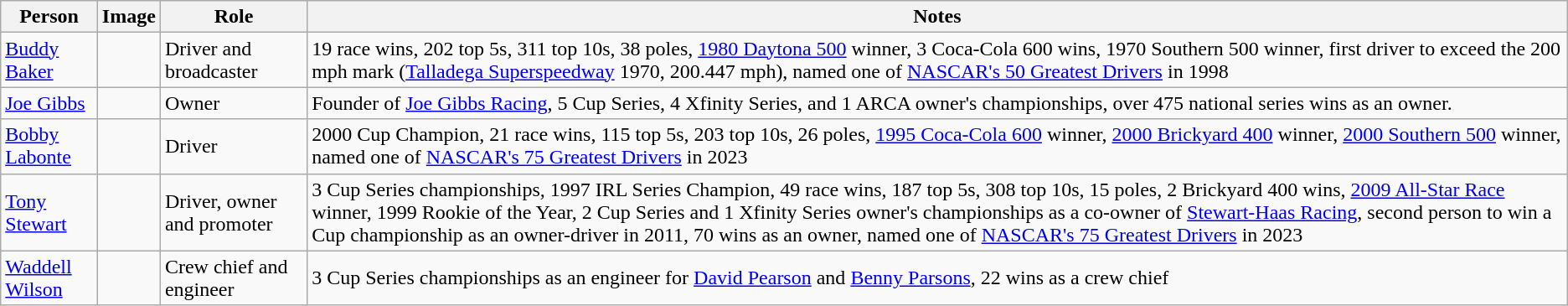<table class="wikitable sortable">
<tr>
<th>Person</th>
<th>Image</th>
<th>Role</th>
<th>Notes</th>
</tr>
<tr>
<td><a href='#'>Buddy Baker</a></td>
<td></td>
<td>Driver and broadcaster</td>
<td>19 race wins, 202 top 5s, 311 top 10s, 38 poles, <a href='#'>1980 Daytona 500</a> winner, 3 Coca-Cola 600 wins, 1970 Southern 500 winner, first driver to exceed the 200 mph mark (<a href='#'>Talladega Superspeedway</a> 1970, 200.447 mph), named one of <a href='#'>NASCAR's 50 Greatest Drivers</a> in 1998</td>
</tr>
<tr>
<td><a href='#'>Joe Gibbs</a></td>
<td></td>
<td>Owner</td>
<td>Founder of <a href='#'>Joe Gibbs Racing</a>, 5 Cup Series, 4 Xfinity Series, and 1 ARCA owner's championships, over 475 national series wins as an owner.</td>
</tr>
<tr>
<td><a href='#'>Bobby Labonte</a></td>
<td></td>
<td>Driver</td>
<td>2000 Cup Champion, 21 race wins, 115 top 5s, 203 top 10s, 26 poles, <a href='#'>1995 Coca-Cola 600</a> winner, <a href='#'>2000 Brickyard 400</a> winner, <a href='#'>2000 Southern 500</a> winner, named one of <a href='#'>NASCAR's 75 Greatest Drivers</a> in 2023</td>
</tr>
<tr>
<td><a href='#'>Tony Stewart</a></td>
<td></td>
<td>Driver, owner and promoter</td>
<td>3 Cup Series championships, 1997 IRL Series Champion, 49 race wins, 187 top 5s, 308 top 10s, 15 poles, 2 Brickyard 400 wins, <a href='#'> 2009 All-Star Race</a> winner, 1999 Rookie of the Year, 2 Cup Series and 1 Xfinity Series owner's championships as a co-owner of <a href='#'>Stewart-Haas Racing</a>, second person to win a Cup championship as an owner-driver in 2011, 70 wins as an owner, named one of <a href='#'>NASCAR's 75 Greatest Drivers</a> in 2023</td>
</tr>
<tr>
<td><a href='#'>Waddell Wilson</a></td>
<td></td>
<td>Crew chief and engineer</td>
<td>3 Cup Series championships as an engineer for <a href='#'>David Pearson</a> and <a href='#'>Benny Parsons</a>, 22 wins as a crew chief</td>
</tr>
</table>
